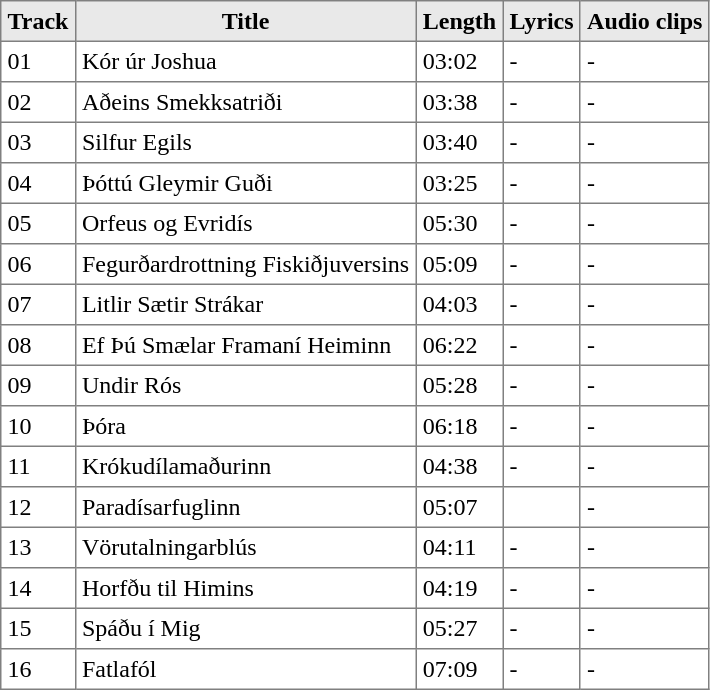<table class="toccolours" border="1" cellpadding="4" style="border-collapse:collapse">
<tr style="background-color:#e9e9e9" |>
<th>Track</th>
<th>Title</th>
<th>Length</th>
<th>Lyrics</th>
<th>Audio clips</th>
</tr>
<tr>
<td>01</td>
<td>Kór úr Joshua</td>
<td>03:02</td>
<td>-</td>
<td>-</td>
</tr>
<tr>
<td>02</td>
<td>Aðeins Smekksatriði</td>
<td>03:38</td>
<td>-</td>
<td>-</td>
</tr>
<tr>
<td>03</td>
<td>Silfur Egils</td>
<td>03:40</td>
<td>-</td>
<td>-</td>
</tr>
<tr>
<td>04</td>
<td>Þóttú Gleymir Guði</td>
<td>03:25</td>
<td>-</td>
<td>-</td>
</tr>
<tr>
<td>05</td>
<td>Orfeus og Evridís</td>
<td>05:30</td>
<td>-</td>
<td>-</td>
</tr>
<tr>
<td>06</td>
<td>Fegurðardrottning Fiskiðjuversins</td>
<td>05:09</td>
<td>-</td>
<td>-</td>
</tr>
<tr>
<td>07</td>
<td>Litlir Sætir Strákar</td>
<td>04:03</td>
<td>-</td>
<td>-</td>
</tr>
<tr>
<td>08</td>
<td>Ef Þú Smælar Framaní Heiminn</td>
<td>06:22</td>
<td>-</td>
<td>-</td>
</tr>
<tr>
<td>09</td>
<td>Undir Rós</td>
<td>05:28</td>
<td>-</td>
<td>-</td>
</tr>
<tr>
<td>10</td>
<td>Þóra</td>
<td>06:18</td>
<td>-</td>
<td>-</td>
</tr>
<tr>
<td>11</td>
<td>Krókudílamaðurinn</td>
<td>04:38</td>
<td>-</td>
<td>-</td>
</tr>
<tr>
<td>12</td>
<td>Paradísarfuglinn</td>
<td>05:07</td>
<td></td>
<td>-</td>
</tr>
<tr>
<td>13</td>
<td>Vörutalningarblús</td>
<td>04:11</td>
<td>-</td>
<td>-</td>
</tr>
<tr>
<td>14</td>
<td>Horfðu til Himins</td>
<td>04:19</td>
<td>-</td>
<td>-</td>
</tr>
<tr>
<td>15</td>
<td>Spáðu í Mig</td>
<td>05:27</td>
<td>-</td>
<td>-</td>
</tr>
<tr>
<td>16</td>
<td>Fatlafól</td>
<td>07:09</td>
<td>-</td>
<td>-</td>
</tr>
</table>
